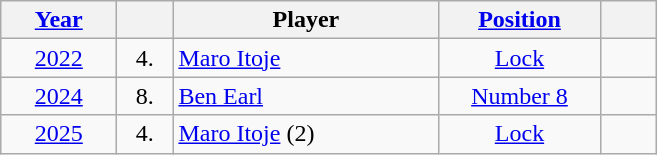<table class="wikitable sticky-header">
<tr>
<th width=70><a href='#'>Year</a></th>
<th width=30></th>
<th width=170>Player</th>
<th width=100><a href='#'>Position</a></th>
<th width=30></th>
</tr>
<tr>
<td align=center><a href='#'>2022</a></td>
<td align=center>4.</td>
<td> <a href='#'>Maro Itoje</a></td>
<td align=center><a href='#'>Lock</a></td>
<td align=center></td>
</tr>
<tr>
<td align=center><a href='#'>2024</a></td>
<td align=center>8.</td>
<td> <a href='#'>Ben Earl</a></td>
<td align=center><a href='#'>Number 8</a></td>
<td align=center></td>
</tr>
<tr>
<td align=center><a href='#'>2025</a></td>
<td align=center>4.</td>
<td> <a href='#'>Maro Itoje</a> (2)</td>
<td align=center><a href='#'>Lock</a></td>
<td align=center></td>
</tr>
</table>
